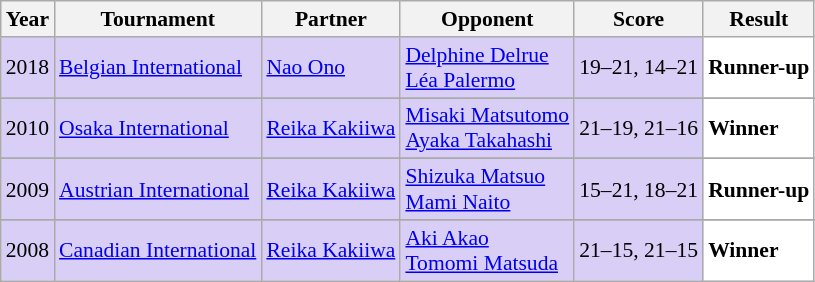<table class="sortable wikitable" style="font-size: 90%;">
<tr>
<th>Year</th>
<th>Tournament</th>
<th>Partner</th>
<th>Opponent</th>
<th>Score</th>
<th>Result</th>
</tr>
<tr style="background:#D8CEF6">
<td align="center">2018</td>
<td align="left"><a href='#'>Belgian International</a></td>
<td align="left"> <a href='#'>Nao Ono</a></td>
<td align="left"> <a href='#'>Delphine Delrue</a> <br>  <a href='#'>Léa Palermo</a></td>
<td align="left">19–21, 14–21</td>
<td style="text-align:left; background:white"> <strong>Runner-up</strong></td>
</tr>
<tr>
</tr>
<tr style="background:#D8CEF6">
<td align="center">2010</td>
<td align="left"><a href='#'>Osaka International</a></td>
<td align="left"> <a href='#'>Reika Kakiiwa</a></td>
<td align="left"> <a href='#'>Misaki Matsutomo</a> <br>  <a href='#'>Ayaka Takahashi</a></td>
<td align="left">21–19, 21–16</td>
<td style="text-align:left; background:white"> <strong>Winner</strong></td>
</tr>
<tr>
</tr>
<tr style="background:#D8CEF6">
<td align="center">2009</td>
<td align="left"><a href='#'>Austrian International</a></td>
<td align="left"> <a href='#'>Reika Kakiiwa</a></td>
<td align="left"> <a href='#'>Shizuka Matsuo</a> <br>  <a href='#'>Mami Naito</a></td>
<td align="left">15–21, 18–21</td>
<td style="text-align:left; background:white"> <strong>Runner-up</strong></td>
</tr>
<tr>
</tr>
<tr style="background:#D8CEF6">
<td align="center">2008</td>
<td align="left"><a href='#'>Canadian International</a></td>
<td align="left"> <a href='#'>Reika Kakiiwa</a></td>
<td align="left"> <a href='#'>Aki Akao</a> <br>  <a href='#'>Tomomi Matsuda</a></td>
<td align="left">21–15, 21–15</td>
<td style="text-align:left; background:white"> <strong>Winner</strong></td>
</tr>
</table>
